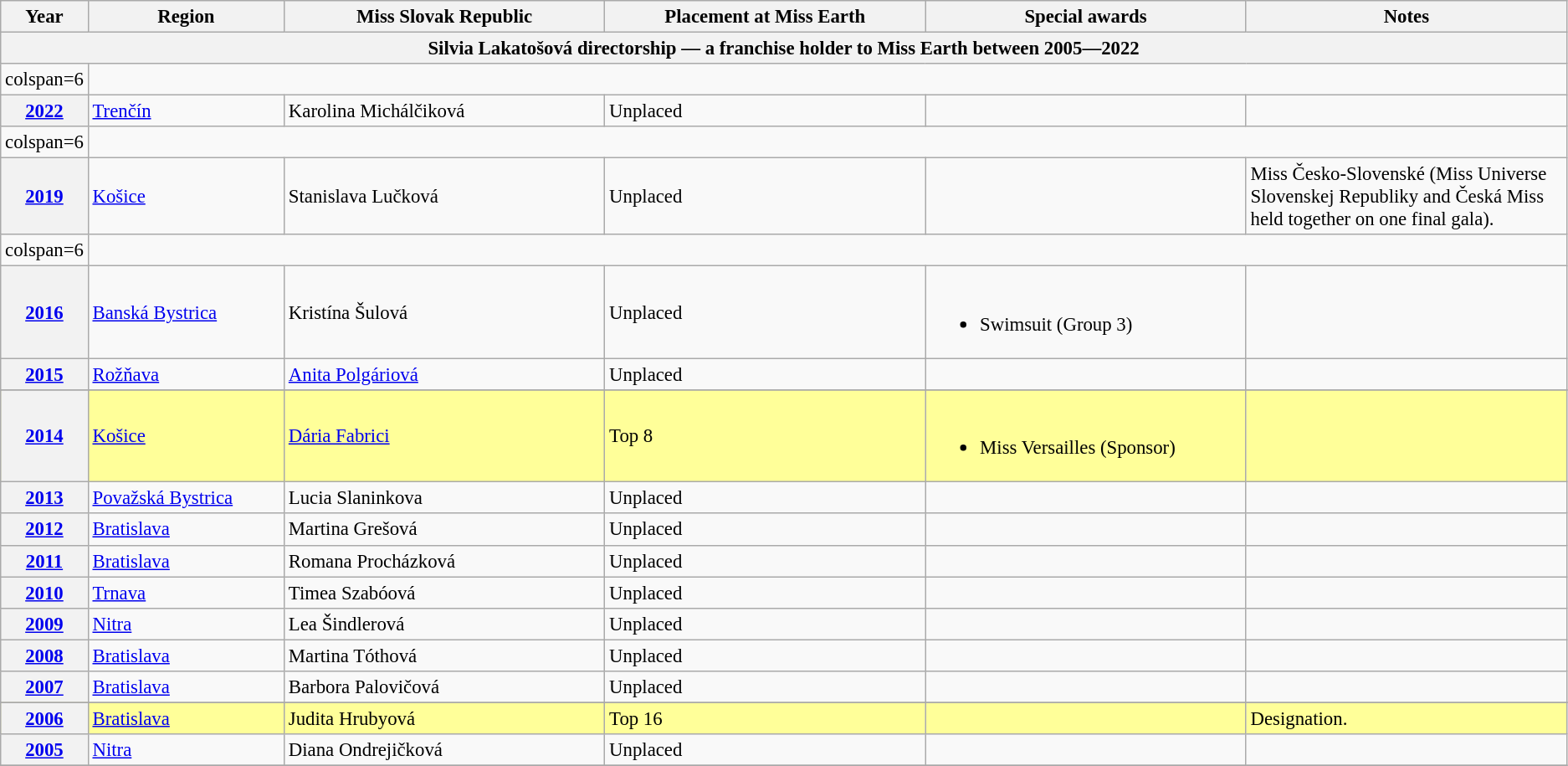<table class="wikitable " style="font-size: 95%;">
<tr>
<th width="60">Year</th>
<th width="150">Region</th>
<th width="250">Miss Slovak Republic</th>
<th width="250">Placement at Miss Earth</th>
<th width="250">Special awards</th>
<th width="250">Notes</th>
</tr>
<tr>
<th colspan="6">Silvia Lakatošová directorship — a franchise holder to Miss Earth between 2005―2022</th>
</tr>
<tr>
<td>colspan=6 </td>
</tr>
<tr>
<th><a href='#'>2022</a></th>
<td><a href='#'>Trenčín</a></td>
<td>Karolina Michálčiková</td>
<td>Unplaced</td>
<td></td>
<td></td>
</tr>
<tr>
<td>colspan=6 </td>
</tr>
<tr>
<th><a href='#'>2019</a></th>
<td><a href='#'>Košice</a></td>
<td>Stanislava Lučková</td>
<td>Unplaced</td>
<td></td>
<td>Miss Česko-Slovenské (Miss Universe Slovenskej Republiky and Česká Miss held together on one final gala).</td>
</tr>
<tr>
<td>colspan=6 </td>
</tr>
<tr>
<th><a href='#'>2016</a></th>
<td><a href='#'>Banská Bystrica</a></td>
<td>Kristína Šulová</td>
<td>Unplaced</td>
<td align="left"><br><ul><li> Swimsuit (Group 3)</li></ul></td>
<td></td>
</tr>
<tr>
<th><a href='#'>2015</a></th>
<td><a href='#'>Rožňava</a></td>
<td><a href='#'>Anita Polgáriová</a></td>
<td>Unplaced</td>
<td></td>
<td></td>
</tr>
<tr>
</tr>
<tr style="background-color:#FFFF99; ">
<th><a href='#'>2014</a></th>
<td><a href='#'>Košice</a></td>
<td><a href='#'>Dária Fabrici</a></td>
<td>Top 8</td>
<td align="left"><br><ul><li>Miss Versailles (Sponsor)</li></ul></td>
<td></td>
</tr>
<tr>
<th><a href='#'>2013</a></th>
<td><a href='#'>Považská Bystrica</a></td>
<td>Lucia Slaninkova</td>
<td>Unplaced</td>
<td></td>
<td></td>
</tr>
<tr>
<th><a href='#'>2012</a></th>
<td><a href='#'>Bratislava</a></td>
<td>Martina Grešová</td>
<td>Unplaced</td>
<td></td>
<td></td>
</tr>
<tr>
<th><a href='#'>2011</a></th>
<td><a href='#'>Bratislava</a></td>
<td>Romana Procházková</td>
<td>Unplaced</td>
<td></td>
<td></td>
</tr>
<tr>
<th><a href='#'>2010</a></th>
<td><a href='#'>Trnava</a></td>
<td>Timea Szabóová</td>
<td>Unplaced</td>
<td></td>
<td></td>
</tr>
<tr>
<th><a href='#'>2009</a></th>
<td><a href='#'>Nitra</a></td>
<td>Lea Šindlerová</td>
<td>Unplaced</td>
<td></td>
<td></td>
</tr>
<tr>
<th><a href='#'>2008</a></th>
<td><a href='#'>Bratislava</a></td>
<td>Martina Tóthová</td>
<td>Unplaced</td>
<td></td>
<td></td>
</tr>
<tr>
<th><a href='#'>2007</a></th>
<td><a href='#'>Bratislava</a></td>
<td>Barbora Palovičová</td>
<td>Unplaced</td>
<td></td>
<td></td>
</tr>
<tr>
</tr>
<tr style="background-color:#FFFF99;">
<th><a href='#'>2006</a></th>
<td><a href='#'>Bratislava</a></td>
<td>Judita Hrubyová</td>
<td>Top 16</td>
<td></td>
<td>Designation.</td>
</tr>
<tr>
<th><a href='#'>2005</a></th>
<td><a href='#'>Nitra</a></td>
<td>Diana Ondrejičková</td>
<td>Unplaced</td>
<td></td>
<td></td>
</tr>
<tr>
</tr>
</table>
